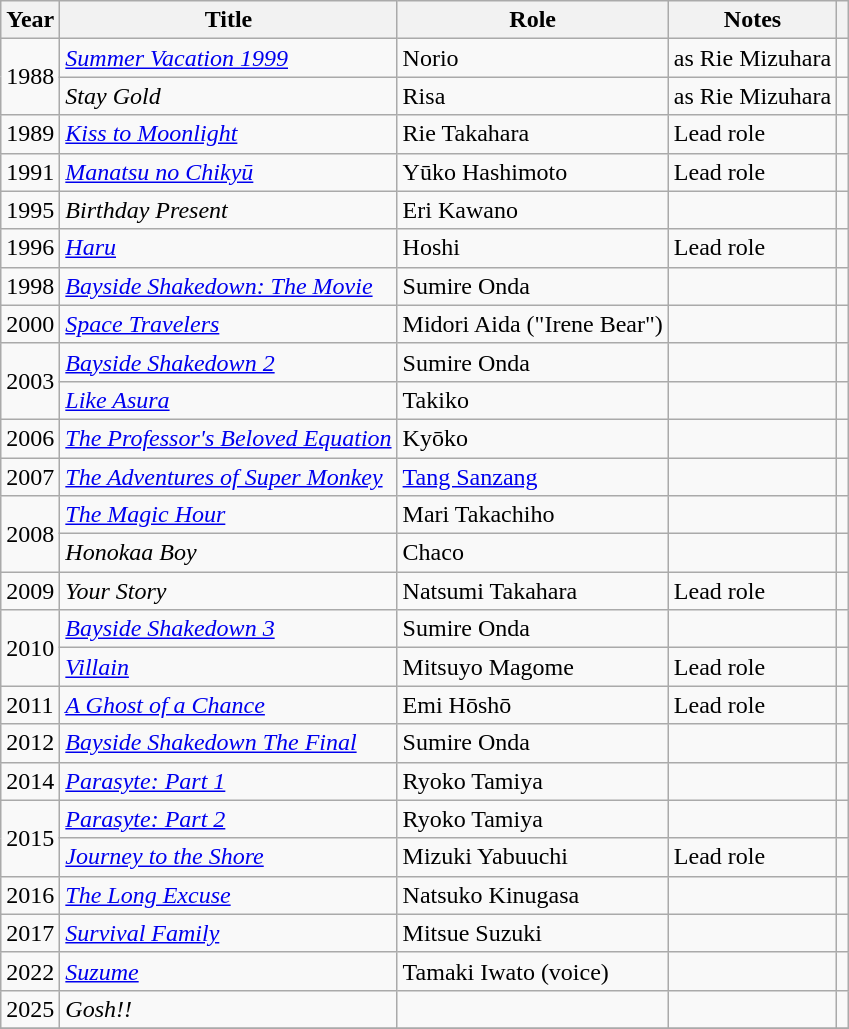<table class="wikitable sortable">
<tr>
<th>Year</th>
<th>Title</th>
<th>Role</th>
<th>Notes</th>
<th class="unsortable"></th>
</tr>
<tr>
<td rowspan="2">1988</td>
<td><em><a href='#'>Summer Vacation 1999</a></em></td>
<td>Norio</td>
<td>as Rie Mizuhara</td>
<td></td>
</tr>
<tr>
<td><em>Stay Gold</em></td>
<td>Risa</td>
<td>as Rie Mizuhara</td>
<td></td>
</tr>
<tr>
<td>1989</td>
<td><em><a href='#'>Kiss to Moonlight</a></em></td>
<td>Rie Takahara</td>
<td>Lead role</td>
<td></td>
</tr>
<tr>
<td>1991</td>
<td><em><a href='#'>Manatsu no Chikyū</a></em></td>
<td>Yūko Hashimoto</td>
<td>Lead role</td>
<td></td>
</tr>
<tr>
<td>1995</td>
<td><em>Birthday Present</em></td>
<td>Eri Kawano</td>
<td></td>
<td></td>
</tr>
<tr>
<td>1996</td>
<td><em><a href='#'>Haru</a></em></td>
<td>Hoshi</td>
<td>Lead role</td>
<td></td>
</tr>
<tr>
<td>1998</td>
<td><em><a href='#'>Bayside Shakedown: The Movie</a></em></td>
<td>Sumire Onda</td>
<td></td>
<td></td>
</tr>
<tr>
<td>2000</td>
<td><em><a href='#'>Space Travelers</a></em></td>
<td>Midori Aida ("Irene Bear")</td>
<td></td>
<td></td>
</tr>
<tr>
<td rowspan="2">2003</td>
<td><em><a href='#'>Bayside Shakedown 2</a></em></td>
<td>Sumire Onda</td>
<td></td>
<td></td>
</tr>
<tr>
<td><em><a href='#'>Like Asura</a></em></td>
<td>Takiko</td>
<td></td>
<td></td>
</tr>
<tr>
<td>2006</td>
<td><em><a href='#'>The Professor's Beloved Equation</a></em></td>
<td>Kyōko</td>
<td></td>
<td></td>
</tr>
<tr>
<td>2007</td>
<td><em><a href='#'>The Adventures of Super Monkey</a></em></td>
<td><a href='#'>Tang Sanzang</a></td>
<td></td>
<td></td>
</tr>
<tr>
<td rowspan="2">2008</td>
<td><em><a href='#'>The Magic Hour</a></em></td>
<td>Mari Takachiho</td>
<td></td>
<td></td>
</tr>
<tr>
<td><em>Honokaa Boy</em></td>
<td>Chaco</td>
<td></td>
<td></td>
</tr>
<tr>
<td>2009</td>
<td><em>Your Story</em></td>
<td>Natsumi Takahara</td>
<td>Lead role</td>
<td></td>
</tr>
<tr>
<td rowspan="2">2010</td>
<td><em><a href='#'>Bayside Shakedown 3</a></em></td>
<td>Sumire Onda</td>
<td></td>
<td></td>
</tr>
<tr>
<td><em><a href='#'>Villain</a></em></td>
<td>Mitsuyo Magome</td>
<td>Lead role</td>
<td></td>
</tr>
<tr>
<td>2011</td>
<td><em><a href='#'>A Ghost of a Chance</a></em></td>
<td>Emi Hōshō</td>
<td>Lead role</td>
<td></td>
</tr>
<tr>
<td>2012</td>
<td><em><a href='#'>Bayside Shakedown The Final</a></em></td>
<td>Sumire Onda</td>
<td></td>
<td></td>
</tr>
<tr>
<td>2014</td>
<td><em><a href='#'>Parasyte: Part 1</a></em></td>
<td>Ryoko Tamiya</td>
<td></td>
<td></td>
</tr>
<tr>
<td rowspan="2">2015</td>
<td><em><a href='#'>Parasyte: Part 2</a></em></td>
<td>Ryoko Tamiya</td>
<td></td>
<td></td>
</tr>
<tr>
<td><em><a href='#'>Journey to the Shore</a></em></td>
<td>Mizuki Yabuuchi</td>
<td>Lead role</td>
<td></td>
</tr>
<tr>
<td>2016</td>
<td><em><a href='#'>The Long Excuse</a></em></td>
<td>Natsuko Kinugasa</td>
<td></td>
<td></td>
</tr>
<tr>
<td>2017</td>
<td><em><a href='#'>Survival Family</a></em></td>
<td>Mitsue Suzuki</td>
<td></td>
<td></td>
</tr>
<tr>
<td>2022</td>
<td><em><a href='#'>Suzume</a></em></td>
<td>Tamaki Iwato (voice)</td>
<td></td>
<td></td>
</tr>
<tr>
<td>2025</td>
<td><em>Gosh!!</em></td>
<td></td>
<td></td>
<td></td>
</tr>
<tr>
</tr>
</table>
